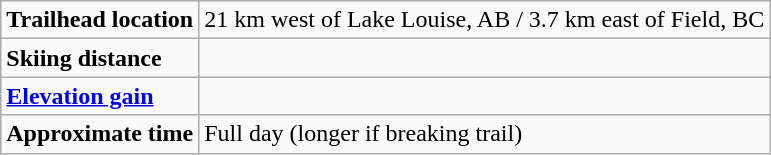<table class = "wikitable">
<tr>
<td><strong>Trailhead location</strong></td>
<td>21 km west of Lake Louise, AB / 3.7 km east of Field, BC</td>
</tr>
<tr>
<td><strong>Skiing distance</strong></td>
<td></td>
</tr>
<tr>
<td><strong><a href='#'>Elevation gain</a></strong></td>
<td></td>
</tr>
<tr>
<td><strong>Approximate time</strong></td>
<td>Full day (longer if breaking trail)</td>
</tr>
</table>
